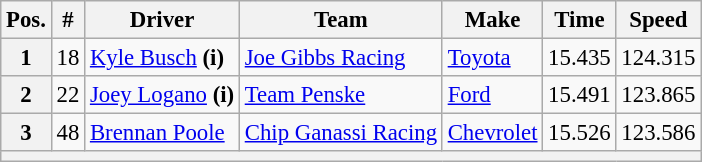<table class="wikitable" style="font-size:95%">
<tr>
<th>Pos.</th>
<th>#</th>
<th>Driver</th>
<th>Team</th>
<th>Make</th>
<th>Time</th>
<th>Speed</th>
</tr>
<tr>
<th>1</th>
<td>18</td>
<td><a href='#'>Kyle Busch</a> <strong>(i)</strong></td>
<td><a href='#'>Joe Gibbs Racing</a></td>
<td><a href='#'>Toyota</a></td>
<td>15.435</td>
<td>124.315</td>
</tr>
<tr>
<th>2</th>
<td>22</td>
<td><a href='#'>Joey Logano</a> <strong>(i)</strong></td>
<td><a href='#'>Team Penske</a></td>
<td><a href='#'>Ford</a></td>
<td>15.491</td>
<td>123.865</td>
</tr>
<tr>
<th>3</th>
<td>48</td>
<td><a href='#'>Brennan Poole</a></td>
<td><a href='#'>Chip Ganassi Racing</a></td>
<td><a href='#'>Chevrolet</a></td>
<td>15.526</td>
<td>123.586</td>
</tr>
<tr>
<th colspan="7"></th>
</tr>
</table>
